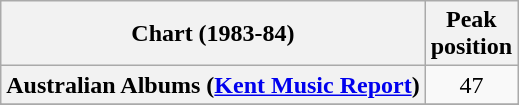<table class="wikitable sortable plainrowheaders" style="text-align:center">
<tr>
<th scope="col">Chart (1983-84)</th>
<th scope="col">Peak<br>position</th>
</tr>
<tr>
<th scope="row">Australian Albums (<a href='#'>Kent Music Report</a>)</th>
<td>47</td>
</tr>
<tr>
</tr>
<tr>
</tr>
<tr>
</tr>
<tr>
</tr>
<tr>
</tr>
</table>
